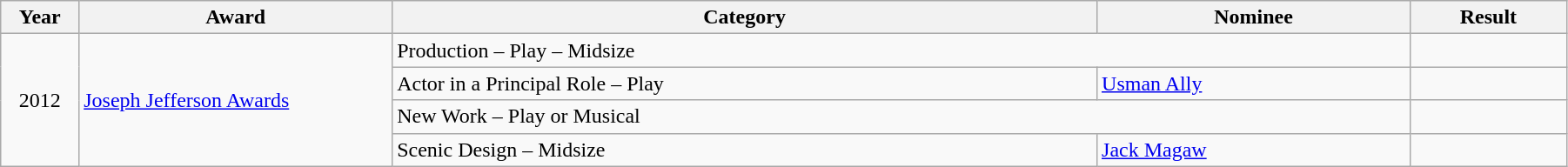<table class="wikitable" width="95%">
<tr>
<th width="5%">Year</th>
<th width="20%">Award</th>
<th width="45%">Category</th>
<th width="20%">Nominee</th>
<th width="10%">Result</th>
</tr>
<tr>
<td rowspan="4" align="center">2012</td>
<td rowspan="4"><a href='#'>Joseph Jefferson Awards</a></td>
<td colspan="2">Production – Play – Midsize</td>
<td></td>
</tr>
<tr>
<td>Actor in a Principal Role – Play</td>
<td><a href='#'>Usman Ally</a></td>
<td></td>
</tr>
<tr>
<td colspan="2">New Work – Play or Musical</td>
<td></td>
</tr>
<tr>
<td>Scenic Design – Midsize</td>
<td><a href='#'>Jack Magaw</a></td>
<td></td>
</tr>
</table>
